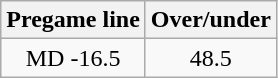<table class="wikitable">
<tr align="center">
<th style=>Pregame line</th>
<th style=>Over/under</th>
</tr>
<tr align="center">
<td>MD -16.5</td>
<td>48.5</td>
</tr>
</table>
